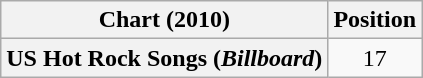<table class="wikitable plainrowheaders">
<tr>
<th>Chart (2010)</th>
<th>Position</th>
</tr>
<tr>
<th scope="row">US Hot Rock Songs (<em>Billboard</em>)</th>
<td style="text-align:center;">17</td>
</tr>
</table>
